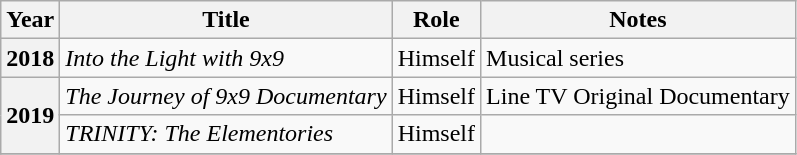<table class="wikitable plainrowheaders sortable">
<tr>
<th scope="col">Year</th>
<th scope="col">Title</th>
<th scope="col">Role</th>
<th class="unsortable">Notes</th>
</tr>
<tr>
<th scope="row">2018</th>
<td><em>Into the Light with 9x9</em></td>
<td>Himself</td>
<td>Musical series</td>
</tr>
<tr>
<th scope="row" rowspan="2">2019</th>
<td><em>The Journey of 9x9 Documentary</em></td>
<td>Himself</td>
<td>Line TV Original Documentary</td>
</tr>
<tr>
<td><em>TRINITY: The Elementories</em></td>
<td>Himself</td>
<td></td>
</tr>
<tr>
</tr>
</table>
